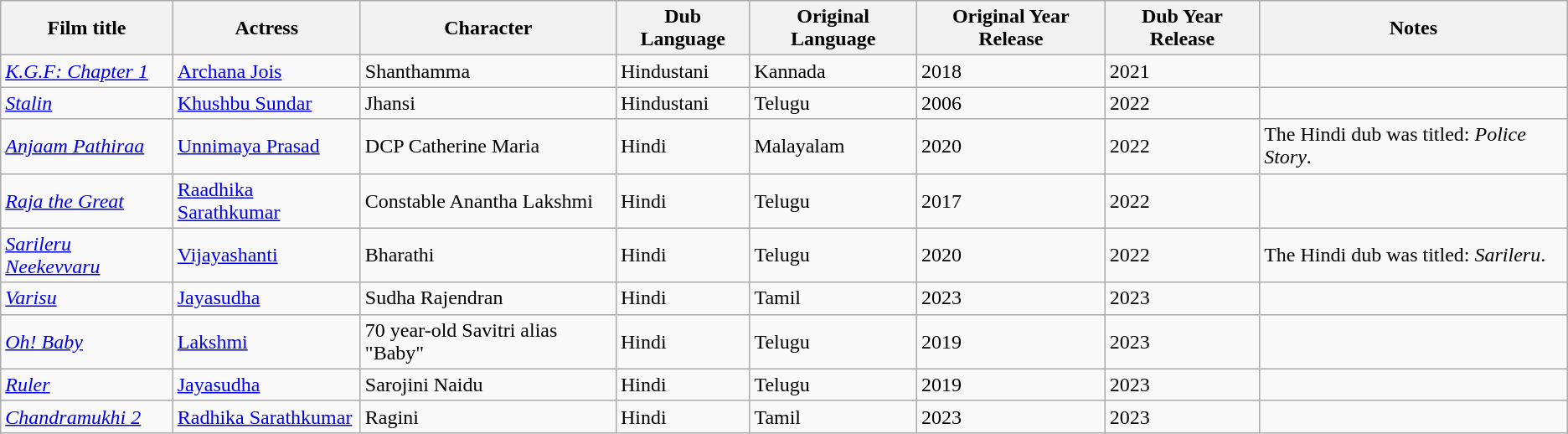<table class="wikitable sortable">
<tr>
<th>Film title</th>
<th>Actress</th>
<th>Character</th>
<th>Dub Language</th>
<th>Original Language</th>
<th>Original Year Release</th>
<th>Dub Year Release</th>
<th>Notes</th>
</tr>
<tr>
<td><em><a href='#'>K.G.F: Chapter 1</a></em></td>
<td><a href='#'>Archana Jois</a></td>
<td>Shanthamma</td>
<td>Hindustani</td>
<td>Kannada</td>
<td>2018</td>
<td>2021</td>
<td></td>
</tr>
<tr>
<td><em><a href='#'>Stalin</a></em></td>
<td><a href='#'>Khushbu Sundar</a></td>
<td>Jhansi</td>
<td>Hindustani</td>
<td>Telugu</td>
<td>2006</td>
<td>2022</td>
<td></td>
</tr>
<tr>
<td><em><a href='#'>Anjaam Pathiraa</a></em></td>
<td><a href='#'>Unnimaya Prasad</a></td>
<td>DCP Catherine Maria</td>
<td>Hindi</td>
<td>Malayalam</td>
<td>2020</td>
<td>2022</td>
<td>The Hindi dub was titled: <em>Police Story</em>.</td>
</tr>
<tr>
<td><em><a href='#'>Raja the Great</a></em></td>
<td><a href='#'>Raadhika Sarathkumar</a></td>
<td>Constable Anantha Lakshmi</td>
<td>Hindi</td>
<td>Telugu</td>
<td>2017</td>
<td>2022</td>
<td></td>
</tr>
<tr>
<td><em><a href='#'>Sarileru Neekevvaru</a></em></td>
<td><a href='#'>Vijayashanti</a></td>
<td>Bharathi</td>
<td>Hindi</td>
<td>Telugu</td>
<td>2020</td>
<td>2022</td>
<td>The Hindi dub was titled: <em>Sarileru</em>.</td>
</tr>
<tr>
<td><em><a href='#'>Varisu</a></em></td>
<td><a href='#'>Jayasudha</a></td>
<td>Sudha Rajendran</td>
<td>Hindi</td>
<td>Tamil</td>
<td>2023</td>
<td>2023</td>
<td></td>
</tr>
<tr>
<td><a href='#'><em>Oh! Baby</em></a></td>
<td><a href='#'>Lakshmi</a></td>
<td>70 year-old Savitri alias "Baby"</td>
<td>Hindi</td>
<td>Telugu</td>
<td>2019</td>
<td>2023</td>
<td></td>
</tr>
<tr>
<td><em><a href='#'>Ruler</a></em></td>
<td><a href='#'>Jayasudha</a></td>
<td>Sarojini Naidu</td>
<td>Hindi</td>
<td>Telugu</td>
<td>2019</td>
<td>2023</td>
</tr>
<tr>
<td><em><a href='#'>Chandramukhi 2</a></em></td>
<td><a href='#'>Radhika Sarathkumar</a></td>
<td>Ragini</td>
<td>Hindi</td>
<td>Tamil</td>
<td>2023</td>
<td>2023</td>
<td></td>
</tr>
</table>
